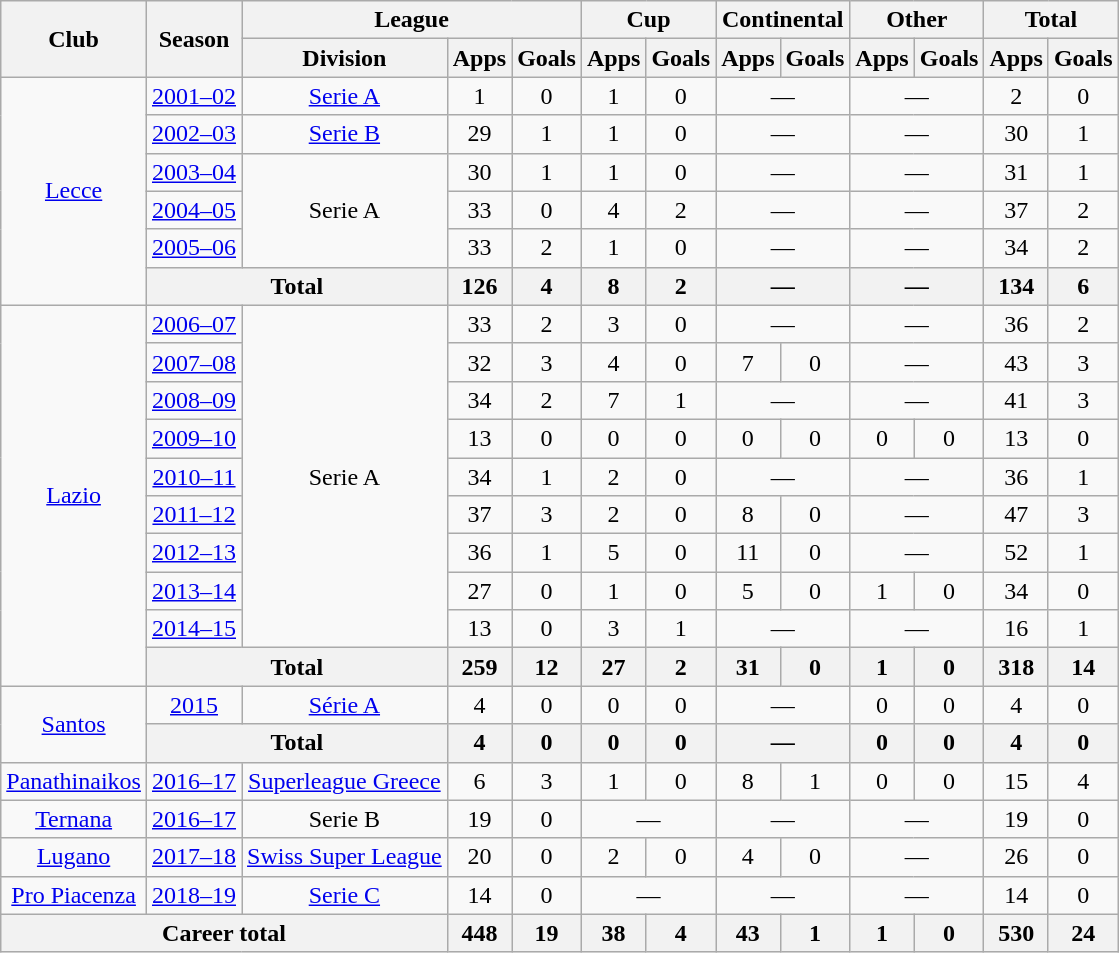<table class="wikitable" style="text-align:center">
<tr>
<th rowspan="2">Club</th>
<th rowspan="2">Season</th>
<th colspan="3">League</th>
<th colspan="2">Cup</th>
<th colspan="2">Continental</th>
<th colspan="2">Other</th>
<th colspan="2">Total</th>
</tr>
<tr>
<th>Division</th>
<th>Apps</th>
<th>Goals</th>
<th>Apps</th>
<th>Goals</th>
<th>Apps</th>
<th>Goals</th>
<th>Apps</th>
<th>Goals</th>
<th>Apps</th>
<th>Goals</th>
</tr>
<tr>
<td rowspan="6"><a href='#'>Lecce</a></td>
<td><a href='#'>2001–02</a></td>
<td><a href='#'>Serie A</a></td>
<td>1</td>
<td>0</td>
<td>1</td>
<td>0</td>
<td colspan="2">—</td>
<td colspan="2">—</td>
<td>2</td>
<td>0</td>
</tr>
<tr>
<td><a href='#'>2002–03</a></td>
<td><a href='#'>Serie B</a></td>
<td>29</td>
<td>1</td>
<td>1</td>
<td>0</td>
<td colspan="2">—</td>
<td colspan="2">—</td>
<td>30</td>
<td>1</td>
</tr>
<tr>
<td><a href='#'>2003–04</a></td>
<td rowspan="3">Serie A</td>
<td>30</td>
<td>1</td>
<td>1</td>
<td>0</td>
<td colspan="2">—</td>
<td colspan="2">—</td>
<td>31</td>
<td>1</td>
</tr>
<tr>
<td><a href='#'>2004–05</a></td>
<td>33</td>
<td>0</td>
<td>4</td>
<td>2</td>
<td colspan="2">—</td>
<td colspan="2">—</td>
<td>37</td>
<td>2</td>
</tr>
<tr>
<td><a href='#'>2005–06</a></td>
<td>33</td>
<td>2</td>
<td>1</td>
<td>0</td>
<td colspan="2">—</td>
<td colspan="2">—</td>
<td>34</td>
<td>2</td>
</tr>
<tr>
<th colspan="2">Total</th>
<th>126</th>
<th>4</th>
<th>8</th>
<th>2</th>
<th colspan="2">—</th>
<th colspan="2">—</th>
<th>134</th>
<th>6</th>
</tr>
<tr>
<td rowspan="10"><a href='#'>Lazio</a></td>
<td><a href='#'>2006–07</a></td>
<td rowspan="9">Serie A</td>
<td>33</td>
<td>2</td>
<td>3</td>
<td>0</td>
<td colspan="2">—</td>
<td colspan="2">—</td>
<td>36</td>
<td>2</td>
</tr>
<tr>
<td><a href='#'>2007–08</a></td>
<td>32</td>
<td>3</td>
<td>4</td>
<td>0</td>
<td>7</td>
<td>0</td>
<td colspan="2">—</td>
<td>43</td>
<td>3</td>
</tr>
<tr>
<td><a href='#'>2008–09</a></td>
<td>34</td>
<td>2</td>
<td>7</td>
<td>1</td>
<td colspan="2">—</td>
<td colspan="2">—</td>
<td>41</td>
<td>3</td>
</tr>
<tr>
<td><a href='#'>2009–10</a></td>
<td>13</td>
<td>0</td>
<td>0</td>
<td>0</td>
<td>0</td>
<td>0</td>
<td>0</td>
<td>0</td>
<td>13</td>
<td>0</td>
</tr>
<tr>
<td><a href='#'>2010–11</a></td>
<td>34</td>
<td>1</td>
<td>2</td>
<td>0</td>
<td colspan="2">—</td>
<td colspan="2">—</td>
<td>36</td>
<td>1</td>
</tr>
<tr>
<td><a href='#'>2011–12</a></td>
<td>37</td>
<td>3</td>
<td>2</td>
<td>0</td>
<td>8</td>
<td>0</td>
<td colspan="2">—</td>
<td>47</td>
<td>3</td>
</tr>
<tr>
<td><a href='#'>2012–13</a></td>
<td>36</td>
<td>1</td>
<td>5</td>
<td>0</td>
<td>11</td>
<td>0</td>
<td colspan="2">—</td>
<td>52</td>
<td>1</td>
</tr>
<tr>
<td><a href='#'>2013–14</a></td>
<td>27</td>
<td>0</td>
<td>1</td>
<td>0</td>
<td>5</td>
<td>0</td>
<td>1</td>
<td>0</td>
<td>34</td>
<td>0</td>
</tr>
<tr>
<td><a href='#'>2014–15</a></td>
<td>13</td>
<td>0</td>
<td>3</td>
<td>1</td>
<td colspan="2">—</td>
<td colspan="2">—</td>
<td>16</td>
<td>1</td>
</tr>
<tr>
<th colspan="2">Total</th>
<th>259</th>
<th>12</th>
<th>27</th>
<th>2</th>
<th>31</th>
<th>0</th>
<th>1</th>
<th>0</th>
<th>318</th>
<th>14</th>
</tr>
<tr>
<td rowspan="2"><a href='#'>Santos</a></td>
<td><a href='#'>2015</a></td>
<td><a href='#'>Série A</a></td>
<td>4</td>
<td>0</td>
<td>0</td>
<td>0</td>
<td colspan="2">—</td>
<td>0</td>
<td>0</td>
<td>4</td>
<td>0</td>
</tr>
<tr>
<th colspan="2">Total</th>
<th>4</th>
<th>0</th>
<th>0</th>
<th>0</th>
<th colspan="2">—</th>
<th>0</th>
<th>0</th>
<th>4</th>
<th>0</th>
</tr>
<tr>
<td valign="center"><a href='#'>Panathinaikos</a></td>
<td><a href='#'>2016–17</a></td>
<td><a href='#'>Superleague Greece</a></td>
<td>6</td>
<td>3</td>
<td>1</td>
<td>0</td>
<td>8</td>
<td>1</td>
<td>0</td>
<td>0</td>
<td>15</td>
<td>4</td>
</tr>
<tr>
<td><a href='#'>Ternana</a></td>
<td><a href='#'>2016–17</a></td>
<td>Serie B</td>
<td>19</td>
<td>0</td>
<td colspan="2">—</td>
<td colspan="2">—</td>
<td colspan="2">—</td>
<td>19</td>
<td>0</td>
</tr>
<tr>
<td><a href='#'>Lugano</a></td>
<td><a href='#'>2017–18</a></td>
<td><a href='#'>Swiss Super League</a></td>
<td>20</td>
<td>0</td>
<td>2</td>
<td>0</td>
<td>4</td>
<td>0</td>
<td colspan="2">—</td>
<td>26</td>
<td>0</td>
</tr>
<tr>
<td valign="center"><a href='#'>Pro Piacenza</a></td>
<td><a href='#'>2018–19</a></td>
<td><a href='#'>Serie C</a></td>
<td>14</td>
<td>0</td>
<td colspan="2">—</td>
<td colspan="2">—</td>
<td colspan="2">—</td>
<td>14</td>
<td>0</td>
</tr>
<tr>
<th colspan="3">Career total</th>
<th>448</th>
<th>19</th>
<th>38</th>
<th>4</th>
<th>43</th>
<th>1</th>
<th>1</th>
<th>0</th>
<th>530</th>
<th>24</th>
</tr>
</table>
